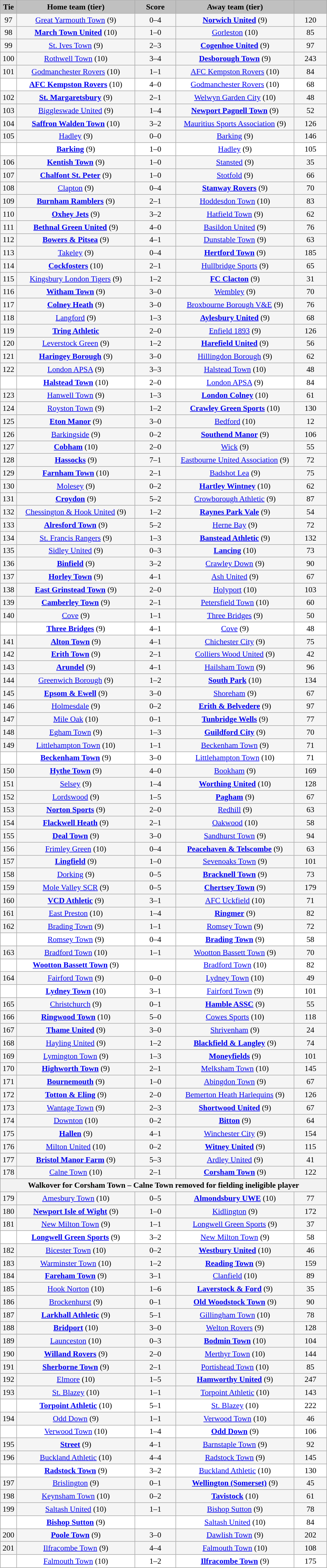<table class="wikitable" style="width: 600px; background:WhiteSmoke; text-align:center; font-size:90%">
<tr>
<td scope="col" style="width:  5.00%; background:silver;"><strong>Tie</strong></td>
<td scope="col" style="width: 36.25%; background:silver;"><strong>Home team (tier)</strong></td>
<td scope="col" style="width: 12.50%; background:silver;"><strong>Score</strong></td>
<td scope="col" style="width: 36.25%; background:silver;"><strong>Away team (tier)</strong></td>
<td scope="col" style="width: 10.00%; background:silver;"><strong></strong></td>
</tr>
<tr>
<td>97</td>
<td><a href='#'>Great Yarmouth Town</a> (9)</td>
<td>0–4</td>
<td><strong><a href='#'>Norwich United</a></strong> (9)</td>
<td>120</td>
</tr>
<tr>
<td>98</td>
<td><strong><a href='#'>March Town United</a></strong> (10)</td>
<td>1–0</td>
<td><a href='#'>Gorleston</a> (10)</td>
<td>85</td>
</tr>
<tr>
<td>99</td>
<td><a href='#'>St. Ives Town</a> (9)</td>
<td>2–3</td>
<td><strong><a href='#'>Cogenhoe United</a></strong> (9)</td>
<td>97</td>
</tr>
<tr>
<td>100</td>
<td><a href='#'>Rothwell Town</a> (10)</td>
<td>3–4</td>
<td><strong><a href='#'>Desborough Town</a></strong> (9)</td>
<td>243</td>
</tr>
<tr>
<td>101</td>
<td><a href='#'>Godmanchester Rovers</a> (10)</td>
<td>1–1</td>
<td><a href='#'>AFC Kempston Rovers</a> (10)</td>
<td>84</td>
</tr>
<tr style="background:white;">
<td><em></em></td>
<td><strong><a href='#'>AFC Kempston Rovers</a></strong> (10)</td>
<td>4–0</td>
<td><a href='#'>Godmanchester Rovers</a> (10)</td>
<td>68</td>
</tr>
<tr>
<td>102</td>
<td><strong><a href='#'>St. Margaretsbury</a></strong> (9)</td>
<td>2–1</td>
<td><a href='#'>Welwyn Garden City</a> (10)</td>
<td>48</td>
</tr>
<tr>
<td>103</td>
<td><a href='#'>Biggleswade United</a> (9)</td>
<td>1–4</td>
<td><strong><a href='#'>Newport Pagnell Town</a></strong> (9)</td>
<td>52</td>
</tr>
<tr>
<td>104</td>
<td><strong><a href='#'>Saffron Walden Town</a></strong> (10)</td>
<td>3–2</td>
<td><a href='#'>Mauritius Sports Association</a> (9)</td>
<td>126</td>
</tr>
<tr>
<td>105</td>
<td><a href='#'>Hadley</a> (9)</td>
<td>0–0</td>
<td><a href='#'>Barking</a> (9)</td>
<td>146</td>
</tr>
<tr style="background:white;">
<td><em></em></td>
<td><strong><a href='#'>Barking</a></strong> (9)</td>
<td>1–0</td>
<td><a href='#'>Hadley</a> (9)</td>
<td>105</td>
</tr>
<tr>
<td>106</td>
<td><strong><a href='#'>Kentish Town</a></strong> (9)</td>
<td>1–0</td>
<td><a href='#'>Stansted</a> (9)</td>
<td>35</td>
</tr>
<tr>
<td>107</td>
<td><strong><a href='#'>Chalfont St. Peter</a></strong> (9)</td>
<td>1–0</td>
<td><a href='#'>Stotfold</a> (9)</td>
<td>66</td>
</tr>
<tr>
<td>108</td>
<td><a href='#'>Clapton</a> (9)</td>
<td>0–4</td>
<td><strong><a href='#'>Stanway Rovers</a></strong> (9)</td>
<td>70</td>
</tr>
<tr>
<td>109</td>
<td><strong><a href='#'>Burnham Ramblers</a></strong> (9)</td>
<td>2–1</td>
<td><a href='#'>Hoddesdon Town</a> (10)</td>
<td>83</td>
</tr>
<tr>
<td>110</td>
<td><strong><a href='#'>Oxhey Jets</a></strong> (9)</td>
<td>3–2</td>
<td><a href='#'>Hatfield Town</a> (9)</td>
<td>62</td>
</tr>
<tr>
<td>111</td>
<td><strong><a href='#'>Bethnal Green United</a></strong> (9)</td>
<td>4–0</td>
<td><a href='#'>Basildon United</a> (9)</td>
<td>76</td>
</tr>
<tr>
<td>112</td>
<td><strong><a href='#'>Bowers & Pitsea</a></strong> (9)</td>
<td>4–1</td>
<td><a href='#'>Dunstable Town</a> (9)</td>
<td>63</td>
</tr>
<tr>
<td>113</td>
<td><a href='#'>Takeley</a> (9)</td>
<td>0–4</td>
<td><strong><a href='#'>Hertford Town</a></strong> (9)</td>
<td>185</td>
</tr>
<tr>
<td>114</td>
<td><strong><a href='#'>Cockfosters</a></strong> (10)</td>
<td>2–1</td>
<td><a href='#'>Hullbridge Sports</a> (9)</td>
<td>65</td>
</tr>
<tr>
<td>115</td>
<td><a href='#'>Kingsbury London Tigers</a> (9)</td>
<td>1–2</td>
<td><strong><a href='#'>FC Clacton</a></strong> (9)</td>
<td>31</td>
</tr>
<tr>
<td>116</td>
<td><strong><a href='#'>Witham Town</a></strong> (9)</td>
<td>3–0</td>
<td><a href='#'>Wembley</a> (9)</td>
<td>70</td>
</tr>
<tr>
<td>117</td>
<td><strong><a href='#'>Colney Heath</a></strong> (9)</td>
<td>3–0</td>
<td><a href='#'>Broxbourne Borough V&E</a> (9)</td>
<td>76</td>
</tr>
<tr>
<td>118</td>
<td><a href='#'>Langford</a> (9)</td>
<td>1–3</td>
<td><strong><a href='#'>Aylesbury United</a></strong> (9)</td>
<td>68</td>
</tr>
<tr>
<td>119</td>
<td><strong><a href='#'>Tring Athletic</a></strong></td>
<td>2–0</td>
<td><a href='#'>Enfield 1893</a> (9)</td>
<td>126</td>
</tr>
<tr>
<td>120</td>
<td><a href='#'>Leverstock Green</a> (9)</td>
<td>1–2</td>
<td><strong><a href='#'>Harefield United</a></strong> (9)</td>
<td>56</td>
</tr>
<tr>
<td>121</td>
<td><strong><a href='#'>Haringey Borough</a></strong> (9)</td>
<td>3–0</td>
<td><a href='#'>Hillingdon Borough</a> (9)</td>
<td>62</td>
</tr>
<tr>
<td>122</td>
<td><a href='#'>London APSA</a> (9)</td>
<td>3–3</td>
<td><a href='#'>Halstead Town</a> (10)</td>
<td>48</td>
</tr>
<tr style="background:white;">
<td><em></em></td>
<td><strong><a href='#'>Halstead Town</a></strong> (10)</td>
<td>2–0</td>
<td><a href='#'>London APSA</a> (9)</td>
<td>84</td>
</tr>
<tr>
<td>123</td>
<td><a href='#'>Hanwell Town</a> (9)</td>
<td>1–3</td>
<td><strong><a href='#'>London Colney</a></strong> (10)</td>
<td>61</td>
</tr>
<tr>
<td>124</td>
<td><a href='#'>Royston Town</a> (9)</td>
<td>1–2</td>
<td><strong><a href='#'>Crawley Green Sports</a></strong> (10)</td>
<td>130</td>
</tr>
<tr>
<td>125</td>
<td><strong><a href='#'>Eton Manor</a></strong> (9)</td>
<td>3–0</td>
<td><a href='#'>Bedford</a> (10)</td>
<td>12</td>
</tr>
<tr>
<td>126</td>
<td><a href='#'>Barkingside</a> (9)</td>
<td>0–2</td>
<td><strong><a href='#'>Southend Manor</a></strong> (9)</td>
<td>106</td>
</tr>
<tr>
<td>127</td>
<td><strong><a href='#'>Cobham</a></strong> (10)</td>
<td>2–0</td>
<td><a href='#'>Wick</a> (9)</td>
<td>55</td>
</tr>
<tr>
<td>128</td>
<td><strong><a href='#'>Hassocks</a></strong> (9)</td>
<td>7–1</td>
<td><a href='#'>Eastbourne United Association</a> (9)</td>
<td>72</td>
</tr>
<tr>
<td>129</td>
<td><strong><a href='#'>Farnham Town</a></strong> (10)</td>
<td>2–1</td>
<td><a href='#'>Badshot Lea</a> (9)</td>
<td>75</td>
</tr>
<tr>
<td>130</td>
<td><a href='#'>Molesey</a> (9)</td>
<td>0–2</td>
<td><strong><a href='#'>Hartley Wintney</a></strong> (10)</td>
<td>62</td>
</tr>
<tr>
<td>131</td>
<td><strong><a href='#'>Croydon</a></strong> (9)</td>
<td>5–2</td>
<td><a href='#'>Crowborough Athletic</a> (9)</td>
<td>87</td>
</tr>
<tr>
<td>132</td>
<td><a href='#'>Chessington & Hook United</a> (9)</td>
<td>1–2</td>
<td><strong><a href='#'>Raynes Park Vale</a></strong> (9)</td>
<td>54</td>
</tr>
<tr>
<td>133</td>
<td><strong><a href='#'>Alresford Town</a></strong> (9)</td>
<td>5–2</td>
<td><a href='#'>Herne Bay</a> (9)</td>
<td>72</td>
</tr>
<tr>
<td>134</td>
<td><a href='#'>St. Francis Rangers</a> (9)</td>
<td>1–3</td>
<td><strong><a href='#'>Banstead Athletic</a></strong> (9)</td>
<td>132</td>
</tr>
<tr>
<td>135</td>
<td><a href='#'>Sidley United</a> (9)</td>
<td>0–3</td>
<td><strong><a href='#'>Lancing</a></strong> (10)</td>
<td>73</td>
</tr>
<tr>
<td>136</td>
<td><strong><a href='#'>Binfield</a></strong> (9)</td>
<td>3–2</td>
<td><a href='#'>Crawley Down</a> (9)</td>
<td>90</td>
</tr>
<tr>
<td>137</td>
<td><strong><a href='#'>Horley Town</a></strong> (9)</td>
<td>4–1</td>
<td><a href='#'>Ash United</a> (9)</td>
<td>67</td>
</tr>
<tr>
<td>138</td>
<td><strong><a href='#'>East Grinstead Town</a></strong> (9)</td>
<td>2–0</td>
<td><a href='#'>Holyport</a> (10)</td>
<td>103</td>
</tr>
<tr>
<td>139</td>
<td><strong><a href='#'>Camberley Town</a></strong> (9)</td>
<td>2–1</td>
<td><a href='#'>Petersfield Town</a> (10)</td>
<td>60</td>
</tr>
<tr>
<td>140</td>
<td><a href='#'>Cove</a> (9)</td>
<td>1–1</td>
<td><a href='#'>Three Bridges</a> (9)</td>
<td>50</td>
</tr>
<tr style="background:white;">
<td><em></em></td>
<td><strong><a href='#'>Three Bridges</a></strong> (9)</td>
<td>4–1</td>
<td><a href='#'>Cove</a> (9)</td>
<td>48</td>
</tr>
<tr>
<td>141</td>
<td><strong><a href='#'>Alton Town</a></strong> (9)</td>
<td>4–1</td>
<td><a href='#'>Chichester City</a> (9)</td>
<td>75</td>
</tr>
<tr>
<td>142</td>
<td><strong><a href='#'>Erith Town</a></strong> (9)</td>
<td>2–1</td>
<td><a href='#'>Colliers Wood United</a> (9)</td>
<td>42</td>
</tr>
<tr>
<td>143</td>
<td><strong><a href='#'>Arundel</a></strong> (9)</td>
<td>4–1</td>
<td><a href='#'>Hailsham Town</a> (9)</td>
<td>96</td>
</tr>
<tr>
<td>144</td>
<td><a href='#'>Greenwich Borough</a> (9)</td>
<td>1–2</td>
<td><strong><a href='#'>South Park</a></strong> (10)</td>
<td>134</td>
</tr>
<tr>
<td>145</td>
<td><strong><a href='#'>Epsom & Ewell</a></strong> (9)</td>
<td>3–0</td>
<td><a href='#'>Shoreham</a> (9)</td>
<td>67</td>
</tr>
<tr>
<td>146</td>
<td><a href='#'>Holmesdale</a> (9)</td>
<td>0–2</td>
<td><strong><a href='#'>Erith & Belvedere</a></strong> (9)</td>
<td>97</td>
</tr>
<tr>
<td>147</td>
<td><a href='#'>Mile Oak</a> (10)</td>
<td>0–1</td>
<td><strong><a href='#'>Tunbridge Wells</a></strong> (9)</td>
<td>77</td>
</tr>
<tr>
<td>148</td>
<td><a href='#'>Egham Town</a> (9)</td>
<td>1–3</td>
<td><strong><a href='#'>Guildford City</a></strong> (9)</td>
<td>70</td>
</tr>
<tr>
<td>149</td>
<td><a href='#'>Littlehampton Town</a> (10)</td>
<td>1–1</td>
<td><a href='#'>Beckenham Town</a> (9)</td>
<td>71</td>
</tr>
<tr style="background:white;">
<td><em></em></td>
<td><strong><a href='#'>Beckenham Town</a></strong> (9)</td>
<td>3–0</td>
<td><a href='#'>Littlehampton Town</a> (10)</td>
<td>71</td>
</tr>
<tr>
<td>150</td>
<td><strong><a href='#'>Hythe Town</a></strong> (9)</td>
<td>4–0</td>
<td><a href='#'>Bookham</a> (9)</td>
<td>169</td>
</tr>
<tr>
<td>151</td>
<td><a href='#'>Selsey</a> (9)</td>
<td>1–4</td>
<td><strong><a href='#'>Worthing United</a></strong> (10)</td>
<td>128</td>
</tr>
<tr>
<td>152</td>
<td><a href='#'>Lordswood</a> (9)</td>
<td>1–5</td>
<td><strong><a href='#'>Pagham</a></strong> (9)</td>
<td>67</td>
</tr>
<tr>
<td>153</td>
<td><strong><a href='#'>Norton Sports</a></strong> (9)</td>
<td>2–0</td>
<td><a href='#'>Redhill</a> (9)</td>
<td>63</td>
</tr>
<tr>
<td>154</td>
<td><strong><a href='#'>Flackwell Heath</a></strong> (9)</td>
<td>2–1</td>
<td><a href='#'>Oakwood</a> (10)</td>
<td>58</td>
</tr>
<tr>
<td>155</td>
<td><strong><a href='#'>Deal Town</a></strong> (9)</td>
<td>3–0</td>
<td><a href='#'>Sandhurst Town</a> (9)</td>
<td>94</td>
</tr>
<tr>
<td>156</td>
<td><a href='#'>Frimley Green</a> (10)</td>
<td>0–4</td>
<td><strong><a href='#'>Peacehaven & Telscombe</a></strong> (9)</td>
<td>63</td>
</tr>
<tr>
<td>157</td>
<td><strong><a href='#'>Lingfield</a></strong> (9)</td>
<td>1–0</td>
<td><a href='#'>Sevenoaks Town</a> (9)</td>
<td>101</td>
</tr>
<tr>
<td>158</td>
<td><a href='#'>Dorking</a> (9)</td>
<td>0–5</td>
<td><strong><a href='#'>Bracknell Town</a></strong> (9)</td>
<td>73</td>
</tr>
<tr>
<td>159</td>
<td><a href='#'>Mole Valley SCR</a> (9)</td>
<td>0–5</td>
<td><strong><a href='#'>Chertsey Town</a></strong> (9)</td>
<td>179</td>
</tr>
<tr>
<td>160</td>
<td><strong><a href='#'>VCD Athletic</a></strong> (9)</td>
<td>3–1</td>
<td><a href='#'>AFC Uckfield</a> (10)</td>
<td>71</td>
</tr>
<tr>
<td>161</td>
<td><a href='#'>East Preston</a> (10)</td>
<td>1–4</td>
<td><strong><a href='#'>Ringmer</a></strong> (9)</td>
<td>82</td>
</tr>
<tr>
<td>162</td>
<td><a href='#'>Brading Town</a> (9)</td>
<td>1–1</td>
<td><a href='#'>Romsey Town</a> (9)</td>
<td>72</td>
</tr>
<tr style="background:white;">
<td><em></em></td>
<td><a href='#'>Romsey Town</a> (9)</td>
<td>0–4</td>
<td><strong><a href='#'>Brading Town</a></strong> (9)</td>
<td>58</td>
</tr>
<tr>
<td>163</td>
<td><a href='#'>Bradford Town</a> (10)</td>
<td>1–1</td>
<td><a href='#'>Wootton Bassett Town</a> (9)</td>
<td>70</td>
</tr>
<tr style="background:white;">
<td><em></em></td>
<td><strong><a href='#'>Wootton Bassett Town</a></strong> (9)</td>
<td></td>
<td><a href='#'>Bradford Town</a> (10)</td>
<td>82</td>
</tr>
<tr>
<td>164</td>
<td><a href='#'>Fairford Town</a> (9)</td>
<td>0–0</td>
<td><a href='#'>Lydney Town</a> (10)</td>
<td>49</td>
</tr>
<tr style="background:white;">
<td><em></em></td>
<td><strong><a href='#'>Lydney Town</a></strong> (10)</td>
<td>3–1</td>
<td><a href='#'>Fairford Town</a> (9)</td>
<td>101</td>
</tr>
<tr>
<td>165</td>
<td><a href='#'>Christchurch</a> (9)</td>
<td>0–1</td>
<td><strong><a href='#'>Hamble ASSC</a></strong> (9)</td>
<td>55</td>
</tr>
<tr>
<td>166</td>
<td><strong><a href='#'>Ringwood Town</a></strong> (10)</td>
<td>5–0</td>
<td><a href='#'>Cowes Sports</a> (10)</td>
<td>118</td>
</tr>
<tr>
<td>167</td>
<td><strong><a href='#'>Thame United</a></strong> (9)</td>
<td>3–0</td>
<td><a href='#'>Shrivenham</a> (9)</td>
<td>24</td>
</tr>
<tr>
<td>168</td>
<td><a href='#'>Hayling United</a> (9)</td>
<td>1–2</td>
<td><strong><a href='#'>Blackfield & Langley</a></strong> (9)</td>
<td>74</td>
</tr>
<tr>
<td>169</td>
<td><a href='#'>Lymington Town</a> (9)</td>
<td>1–3</td>
<td><strong><a href='#'>Moneyfields</a></strong> (9)</td>
<td>101</td>
</tr>
<tr>
<td>170</td>
<td><strong><a href='#'>Highworth Town</a></strong> (9)</td>
<td>2–1</td>
<td><a href='#'>Melksham Town</a> (10)</td>
<td>145</td>
</tr>
<tr>
<td>171</td>
<td><strong><a href='#'>Bournemouth</a></strong> (9)</td>
<td>1–0</td>
<td><a href='#'>Abingdon Town</a> (9)</td>
<td>67</td>
</tr>
<tr>
<td>172</td>
<td><strong><a href='#'>Totton & Eling</a></strong> (9)</td>
<td>2–0</td>
<td><a href='#'>Bemerton Heath Harlequins</a> (9)</td>
<td>126</td>
</tr>
<tr>
<td>173</td>
<td><a href='#'>Wantage Town</a> (9)</td>
<td>2–3</td>
<td><strong><a href='#'>Shortwood United</a></strong> (9)</td>
<td>67</td>
</tr>
<tr>
<td>174</td>
<td><a href='#'>Downton</a> (10)</td>
<td>0–2</td>
<td><strong><a href='#'>Bitton</a></strong> (9)</td>
<td>64</td>
</tr>
<tr>
<td>175</td>
<td><strong><a href='#'>Hallen</a></strong> (9)</td>
<td>4–1</td>
<td><a href='#'>Winchester City</a> (9)</td>
<td>154</td>
</tr>
<tr>
<td>176</td>
<td><a href='#'>Milton United</a> (10)</td>
<td>0–2</td>
<td><strong><a href='#'>Witney United</a></strong> (9)</td>
<td>115</td>
</tr>
<tr>
<td>177</td>
<td><strong><a href='#'>Bristol Manor Farm</a></strong> (9)</td>
<td>5–3</td>
<td><a href='#'>Ardley United</a> (9)</td>
<td>41</td>
</tr>
<tr>
<td>178</td>
<td><a href='#'>Calne Town</a> (10)</td>
<td>2–1</td>
<td><strong><a href='#'>Corsham Town</a></strong> (9)</td>
<td>122</td>
</tr>
<tr>
<th colspan="5">Walkover for Corsham Town – Calne Town removed for fielding ineligible player</th>
</tr>
<tr>
<td>179</td>
<td><a href='#'>Amesbury Town</a> (10)</td>
<td>0–5</td>
<td><strong><a href='#'>Almondsbury UWE</a></strong> (10)</td>
<td>77</td>
</tr>
<tr>
<td>180</td>
<td><strong><a href='#'>Newport Isle of Wight</a></strong> (9)</td>
<td>1–0</td>
<td><a href='#'>Kidlington</a> (9)</td>
<td>172</td>
</tr>
<tr>
<td>181</td>
<td><a href='#'>New Milton Town</a> (9)</td>
<td>1–1</td>
<td><a href='#'>Longwell Green Sports</a> (9)</td>
<td>37</td>
</tr>
<tr style="background:white;">
<td><em></em></td>
<td><strong><a href='#'>Longwell Green Sports</a></strong> (9)</td>
<td>3–2</td>
<td><a href='#'>New Milton Town</a> (9)</td>
<td>58</td>
</tr>
<tr>
<td>182</td>
<td><a href='#'>Bicester Town</a> (10)</td>
<td>0–2</td>
<td><strong><a href='#'>Westbury United</a></strong> (10)</td>
<td>46</td>
</tr>
<tr>
<td>183</td>
<td><a href='#'>Warminster Town</a> (10)</td>
<td>1–2</td>
<td><strong><a href='#'>Reading Town</a></strong> (9)</td>
<td>159</td>
</tr>
<tr>
<td>184</td>
<td><strong><a href='#'>Fareham Town</a></strong> (9)</td>
<td>3–1</td>
<td><a href='#'>Clanfield</a> (10)</td>
<td>89</td>
</tr>
<tr>
<td>185</td>
<td><a href='#'>Hook Norton</a> (10)</td>
<td>1–6</td>
<td><strong><a href='#'>Laverstock & Ford</a></strong> (9)</td>
<td>35</td>
</tr>
<tr>
<td>186</td>
<td><a href='#'>Brockenhurst</a> (9)</td>
<td>0–1</td>
<td><strong><a href='#'>Old Woodstock Town</a></strong> (9)</td>
<td>90</td>
</tr>
<tr>
<td>187</td>
<td><strong><a href='#'>Larkhall Athletic</a></strong> (9)</td>
<td>5–1</td>
<td><a href='#'>Gillingham Town</a> (10)</td>
<td>78</td>
</tr>
<tr>
<td>188</td>
<td><strong><a href='#'>Bridport</a></strong> (10)</td>
<td>3–0</td>
<td><a href='#'>Welton Rovers</a> (9)</td>
<td>128</td>
</tr>
<tr>
<td>189</td>
<td><a href='#'>Launceston</a> (10)</td>
<td>0–3</td>
<td><strong><a href='#'>Bodmin Town</a></strong> (10)</td>
<td>104</td>
</tr>
<tr>
<td>190</td>
<td><strong><a href='#'>Willand Rovers</a></strong> (9)</td>
<td>2–0</td>
<td><a href='#'>Merthyr Town</a> (10)</td>
<td>144</td>
</tr>
<tr>
<td>191</td>
<td><strong><a href='#'>Sherborne Town</a></strong> (9)</td>
<td>2–1</td>
<td><a href='#'>Portishead Town</a> (10)</td>
<td>85</td>
</tr>
<tr>
<td>192</td>
<td><a href='#'>Elmore</a> (10)</td>
<td>1–5</td>
<td><strong><a href='#'>Hamworthy United</a></strong> (9)</td>
<td>247</td>
</tr>
<tr>
<td>193</td>
<td><a href='#'>St. Blazey</a> (10)</td>
<td>1–1</td>
<td><a href='#'>Torpoint Athletic</a> (10)</td>
<td>143</td>
</tr>
<tr style="background:white;">
<td><em></em></td>
<td><strong><a href='#'>Torpoint Athletic</a></strong> (10)</td>
<td>5–1</td>
<td><a href='#'>St. Blazey</a> (10)</td>
<td>222</td>
</tr>
<tr>
<td>194</td>
<td><a href='#'>Odd Down</a> (9)</td>
<td>1–1</td>
<td><a href='#'>Verwood Town</a> (10)</td>
<td>46</td>
</tr>
<tr style="background:white;">
<td><em></em></td>
<td><a href='#'>Verwood Town</a> (10)</td>
<td>1–4</td>
<td><strong><a href='#'>Odd Down</a></strong> (9)</td>
<td>106</td>
</tr>
<tr>
<td>195</td>
<td><strong><a href='#'>Street</a></strong> (9)</td>
<td>4–1</td>
<td><a href='#'>Barnstaple Town</a> (9)</td>
<td>92</td>
</tr>
<tr>
<td>196</td>
<td><a href='#'>Buckland Athletic</a> (10)</td>
<td>4–4</td>
<td><a href='#'>Radstock Town</a> (9)</td>
<td>145</td>
</tr>
<tr style="background:white;">
<td><em></em></td>
<td><strong><a href='#'>Radstock Town</a></strong> (9)</td>
<td>3–2</td>
<td><a href='#'>Buckland Athletic</a> (10)</td>
<td>130</td>
</tr>
<tr>
<td>197</td>
<td><a href='#'>Brislington</a> (9)</td>
<td>0–1</td>
<td><strong><a href='#'>Wellington (Somerset)</a></strong> (9)</td>
<td>45</td>
</tr>
<tr>
<td>198</td>
<td><a href='#'>Keynsham Town</a> (10)</td>
<td>0–2</td>
<td><strong><a href='#'>Tavistock</a></strong> (10)</td>
<td>61</td>
</tr>
<tr>
<td>199</td>
<td><a href='#'>Saltash United</a> (10)</td>
<td>1–1</td>
<td><a href='#'>Bishop Sutton</a> (9)</td>
<td>78</td>
</tr>
<tr style="background:white;">
<td><em></em></td>
<td><strong><a href='#'>Bishop Sutton</a></strong> (9)</td>
<td></td>
<td><a href='#'>Saltash United</a> (10)</td>
<td>84</td>
</tr>
<tr>
<td>200</td>
<td><strong><a href='#'>Poole Town</a></strong> (9)</td>
<td>3–0</td>
<td><a href='#'>Dawlish Town</a> (9)</td>
<td>202</td>
</tr>
<tr>
<td>201</td>
<td><a href='#'>Ilfracombe Town</a> (9)</td>
<td>4–4</td>
<td><a href='#'>Falmouth Town</a> (10)</td>
<td>108</td>
</tr>
<tr style="background:white;">
<td><em></em></td>
<td><a href='#'>Falmouth Town</a> (10)</td>
<td>1–2</td>
<td><strong><a href='#'>Ilfracombe Town</a></strong> (9)</td>
<td>175</td>
</tr>
</table>
